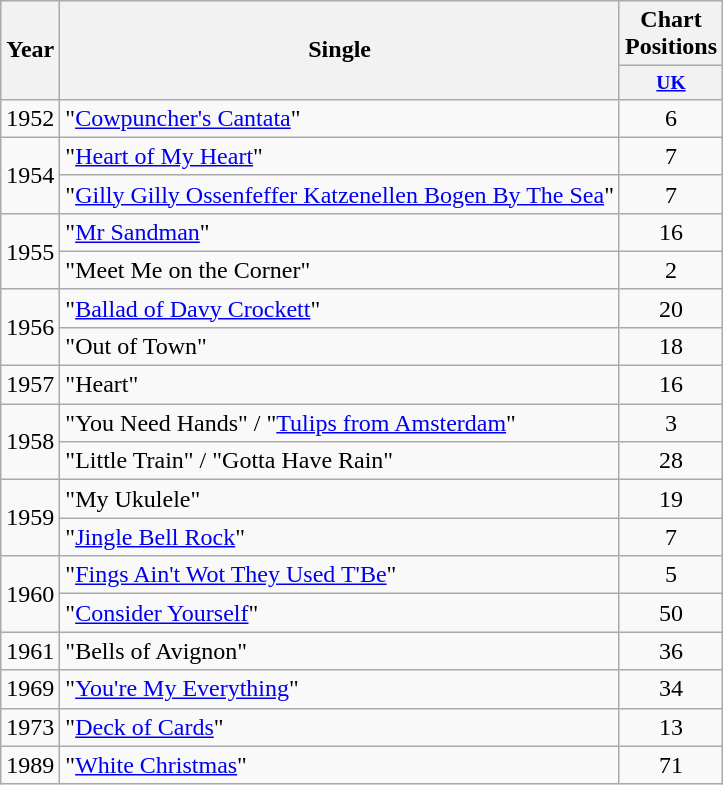<table class="wikitable" style="text-align:center;">
<tr>
<th rowspan="2">Year</th>
<th rowspan="2">Single</th>
<th colspan="3">Chart Positions</th>
</tr>
<tr style="font-size:small;">
<th style="width:60px;"><a href='#'>UK</a></th>
</tr>
<tr>
<td>1952</td>
<td style="text-align:left;">"<a href='#'>Cowpuncher's Cantata</a>"</td>
<td>6</td>
</tr>
<tr>
<td rowspan="2">1954</td>
<td style="text-align:left;">"<a href='#'>Heart of My Heart</a>"</td>
<td>7</td>
</tr>
<tr>
<td style="text-align:left;">"<a href='#'>Gilly Gilly Ossenfeffer Katzenellen Bogen By The Sea</a>"</td>
<td>7</td>
</tr>
<tr>
<td rowspan="2">1955</td>
<td style="text-align:left;">"<a href='#'>Mr Sandman</a>"</td>
<td>16</td>
</tr>
<tr>
<td style="text-align:left;">"Meet Me on the Corner"</td>
<td>2</td>
</tr>
<tr>
<td rowspan="2">1956</td>
<td style="text-align:left;">"<a href='#'>Ballad of Davy Crockett</a>"</td>
<td>20</td>
</tr>
<tr>
<td style="text-align:left;">"Out of Town"</td>
<td>18</td>
</tr>
<tr>
<td>1957</td>
<td style="text-align:left;">"Heart"</td>
<td>16</td>
</tr>
<tr>
<td rowspan="2">1958</td>
<td style="text-align:left;">"You Need Hands" / "<a href='#'>Tulips from Amsterdam</a>"</td>
<td>3</td>
</tr>
<tr>
<td style="text-align:left;">"Little Train" / "Gotta Have Rain"</td>
<td>28</td>
</tr>
<tr>
<td rowspan="2">1959</td>
<td style="text-align:left;">"My Ukulele"</td>
<td>19</td>
</tr>
<tr>
<td style="text-align:left;">"<a href='#'>Jingle Bell Rock</a>"</td>
<td>7</td>
</tr>
<tr>
<td rowspan="2">1960</td>
<td style="text-align:left;">"<a href='#'>Fings Ain't Wot They Used T'Be</a>"</td>
<td>5</td>
</tr>
<tr>
<td style="text-align:left;">"<a href='#'>Consider Yourself</a>"</td>
<td>50</td>
</tr>
<tr>
<td>1961</td>
<td style="text-align:left;">"Bells of Avignon"</td>
<td>36</td>
</tr>
<tr>
<td>1969</td>
<td style="text-align:left;">"<a href='#'>You're My Everything</a>"</td>
<td>34</td>
</tr>
<tr>
<td>1973</td>
<td style="text-align:left;">"<a href='#'>Deck of Cards</a>"</td>
<td>13</td>
</tr>
<tr>
<td>1989</td>
<td style="text-align:left;">"<a href='#'>White Christmas</a>"</td>
<td>71</td>
</tr>
</table>
